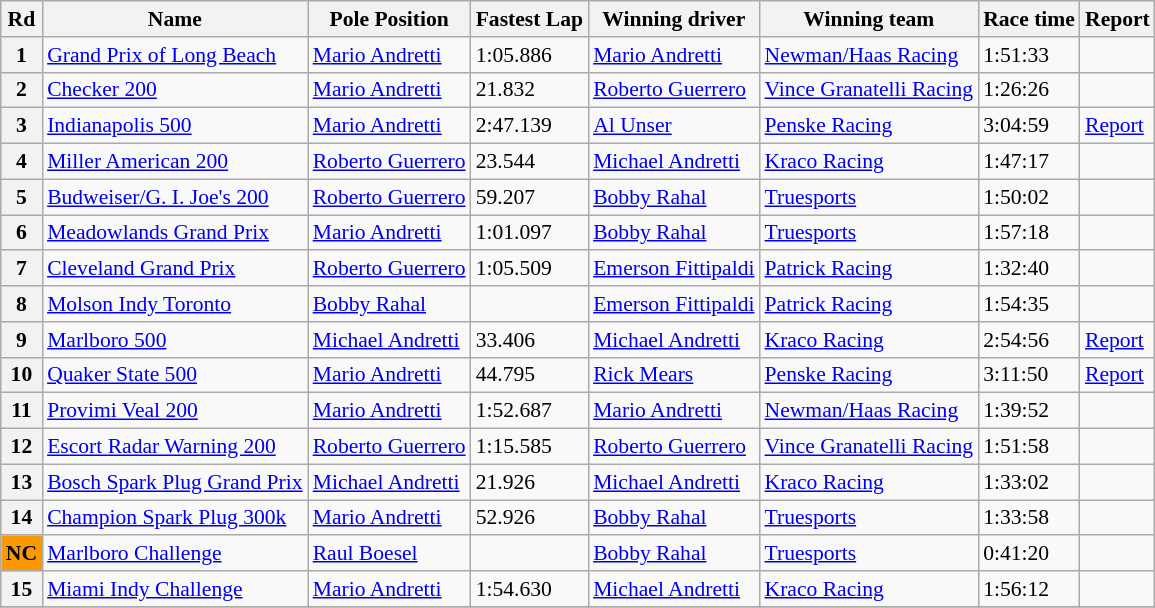<table class="wikitable" style="font-size: 90%;">
<tr>
<th>Rd</th>
<th>Name</th>
<th>Pole Position</th>
<th>Fastest Lap</th>
<th>Winning driver</th>
<th>Winning team</th>
<th>Race time</th>
<th>Report</th>
</tr>
<tr>
<th>1</th>
<td><a href='#'>Grand Prix of Long Beach</a></td>
<td> <a href='#'>Mario Andretti</a></td>
<td>1:05.886</td>
<td> <a href='#'>Mario Andretti</a></td>
<td><a href='#'>Newman/Haas Racing</a></td>
<td>1:51:33</td>
<td></td>
</tr>
<tr>
<th>2</th>
<td><a href='#'>Checker 200</a></td>
<td> <a href='#'>Mario Andretti</a></td>
<td>21.832</td>
<td> <a href='#'>Roberto Guerrero</a></td>
<td><a href='#'>Vince Granatelli Racing</a></td>
<td>1:26:26</td>
<td></td>
</tr>
<tr>
<th>3</th>
<td><a href='#'>Indianapolis 500</a></td>
<td> <a href='#'>Mario Andretti</a></td>
<td>2:47.139</td>
<td> <a href='#'>Al Unser</a></td>
<td><a href='#'>Penske Racing</a></td>
<td>3:04:59</td>
<td><a href='#'>Report</a></td>
</tr>
<tr>
<th>4</th>
<td><a href='#'>Miller American 200</a></td>
<td> <a href='#'>Roberto Guerrero</a></td>
<td>23.544</td>
<td> <a href='#'>Michael Andretti</a></td>
<td><a href='#'>Kraco Racing</a></td>
<td>1:47:17</td>
<td></td>
</tr>
<tr>
<th>5</th>
<td><a href='#'>Budweiser/G. I. Joe's 200</a></td>
<td> <a href='#'>Roberto Guerrero</a></td>
<td>59.207</td>
<td> <a href='#'>Bobby Rahal</a></td>
<td><a href='#'>Truesports</a></td>
<td>1:50:02</td>
<td></td>
</tr>
<tr>
<th>6</th>
<td><a href='#'>Meadowlands Grand Prix</a></td>
<td> <a href='#'>Mario Andretti</a></td>
<td>1:01.097</td>
<td> <a href='#'>Bobby Rahal</a></td>
<td><a href='#'>Truesports</a></td>
<td>1:57:18</td>
<td></td>
</tr>
<tr>
<th>7</th>
<td><a href='#'>Cleveland Grand Prix</a></td>
<td> <a href='#'>Roberto Guerrero</a></td>
<td>1:05.509</td>
<td> <a href='#'>Emerson Fittipaldi</a></td>
<td><a href='#'>Patrick Racing</a></td>
<td>1:32:40</td>
<td></td>
</tr>
<tr>
<th>8</th>
<td><a href='#'>Molson Indy Toronto</a></td>
<td> <a href='#'>Bobby Rahal</a></td>
<td></td>
<td> <a href='#'>Emerson Fittipaldi</a></td>
<td><a href='#'>Patrick Racing</a></td>
<td>1:54:35</td>
<td></td>
</tr>
<tr>
<th>9</th>
<td><a href='#'>Marlboro 500</a></td>
<td> <a href='#'>Michael Andretti</a></td>
<td>33.406</td>
<td> <a href='#'>Michael Andretti</a></td>
<td><a href='#'>Kraco Racing</a></td>
<td>2:54:56</td>
<td><a href='#'>Report</a></td>
</tr>
<tr>
<th>10</th>
<td><a href='#'>Quaker State 500</a></td>
<td> <a href='#'>Mario Andretti</a></td>
<td>44.795</td>
<td> <a href='#'>Rick Mears</a></td>
<td><a href='#'>Penske Racing</a></td>
<td>3:11:50</td>
<td><a href='#'>Report</a></td>
</tr>
<tr>
<th>11</th>
<td><a href='#'>Provimi Veal 200</a></td>
<td> <a href='#'>Mario Andretti</a></td>
<td>1:52.687</td>
<td> <a href='#'>Mario Andretti</a></td>
<td><a href='#'>Newman/Haas Racing</a></td>
<td>1:39:52</td>
<td></td>
</tr>
<tr>
<th>12</th>
<td><a href='#'>Escort Radar Warning 200</a></td>
<td> <a href='#'>Roberto Guerrero</a></td>
<td>1:15.585</td>
<td> <a href='#'>Roberto Guerrero</a></td>
<td><a href='#'>Vince Granatelli Racing</a></td>
<td>1:51:58</td>
<td></td>
</tr>
<tr>
<th>13</th>
<td><a href='#'>Bosch Spark Plug Grand Prix</a></td>
<td> <a href='#'>Michael Andretti</a></td>
<td>21.926</td>
<td> <a href='#'>Michael Andretti</a></td>
<td><a href='#'>Kraco Racing</a></td>
<td>1:33:02</td>
<td></td>
</tr>
<tr>
<th>14</th>
<td><a href='#'>Champion Spark Plug 300k</a></td>
<td> <a href='#'>Mario Andretti</a></td>
<td>52.926</td>
<td> <a href='#'>Bobby Rahal</a></td>
<td><a href='#'>Truesports</a></td>
<td>1:33:58</td>
<td></td>
</tr>
<tr>
<th style="background:#fb9902; text-align:center;"><strong>NC</strong></th>
<td><a href='#'>Marlboro Challenge</a></td>
<td> <a href='#'>Raul Boesel</a></td>
<td></td>
<td> <a href='#'>Bobby Rahal</a></td>
<td><a href='#'>Truesports</a></td>
<td>0:41:20</td>
<td></td>
</tr>
<tr>
<th>15</th>
<td><a href='#'>Miami Indy Challenge</a></td>
<td> <a href='#'>Mario Andretti</a></td>
<td>1:54.630</td>
<td> <a href='#'>Michael Andretti</a></td>
<td><a href='#'>Kraco Racing</a></td>
<td>1:56:12</td>
<td></td>
</tr>
<tr>
</tr>
</table>
